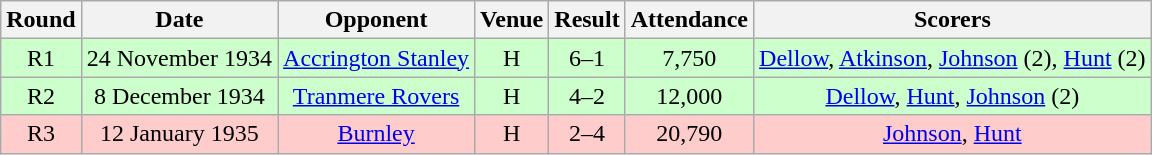<table class="wikitable" style="font-size:100%; text-align:center">
<tr>
<th>Round</th>
<th>Date</th>
<th>Opponent</th>
<th>Venue</th>
<th>Result</th>
<th>Attendance</th>
<th>Scorers</th>
</tr>
<tr style="background-color: #CCFFCC;">
<td>R1</td>
<td>24 November 1934</td>
<td><a href='#'>Accrington Stanley</a></td>
<td>H</td>
<td>6–1</td>
<td>7,750</td>
<td><a href='#'>Dellow</a>, <a href='#'>Atkinson</a>, <a href='#'>Johnson</a> (2), <a href='#'>Hunt</a> (2)</td>
</tr>
<tr style="background-color: #CCFFCC;">
<td>R2</td>
<td>8 December 1934</td>
<td><a href='#'>Tranmere Rovers</a></td>
<td>H</td>
<td>4–2</td>
<td>12,000</td>
<td><a href='#'>Dellow</a>, <a href='#'>Hunt</a>, <a href='#'>Johnson</a> (2)</td>
</tr>
<tr style="background-color: #FFCCCC;">
<td>R3</td>
<td>12 January 1935</td>
<td><a href='#'>Burnley</a></td>
<td>H</td>
<td>2–4</td>
<td>20,790</td>
<td><a href='#'>Johnson</a>, <a href='#'>Hunt</a></td>
</tr>
</table>
